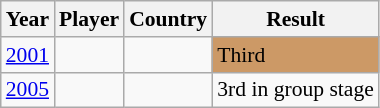<table class="wikitable sortable" style="font-size:90%;">
<tr>
<th>Year</th>
<th>Player</th>
<th>Country</th>
<th>Result</th>
</tr>
<tr>
<td><a href='#'>2001</a>  </td>
<td></td>
<td></td>
<td bgcolor="#cc9966" data-sort-value="1">Third</td>
</tr>
<tr>
<td><a href='#'>2005</a> </td>
<td></td>
<td></td>
<td data-sort-value="2">3rd in group stage</td>
</tr>
</table>
